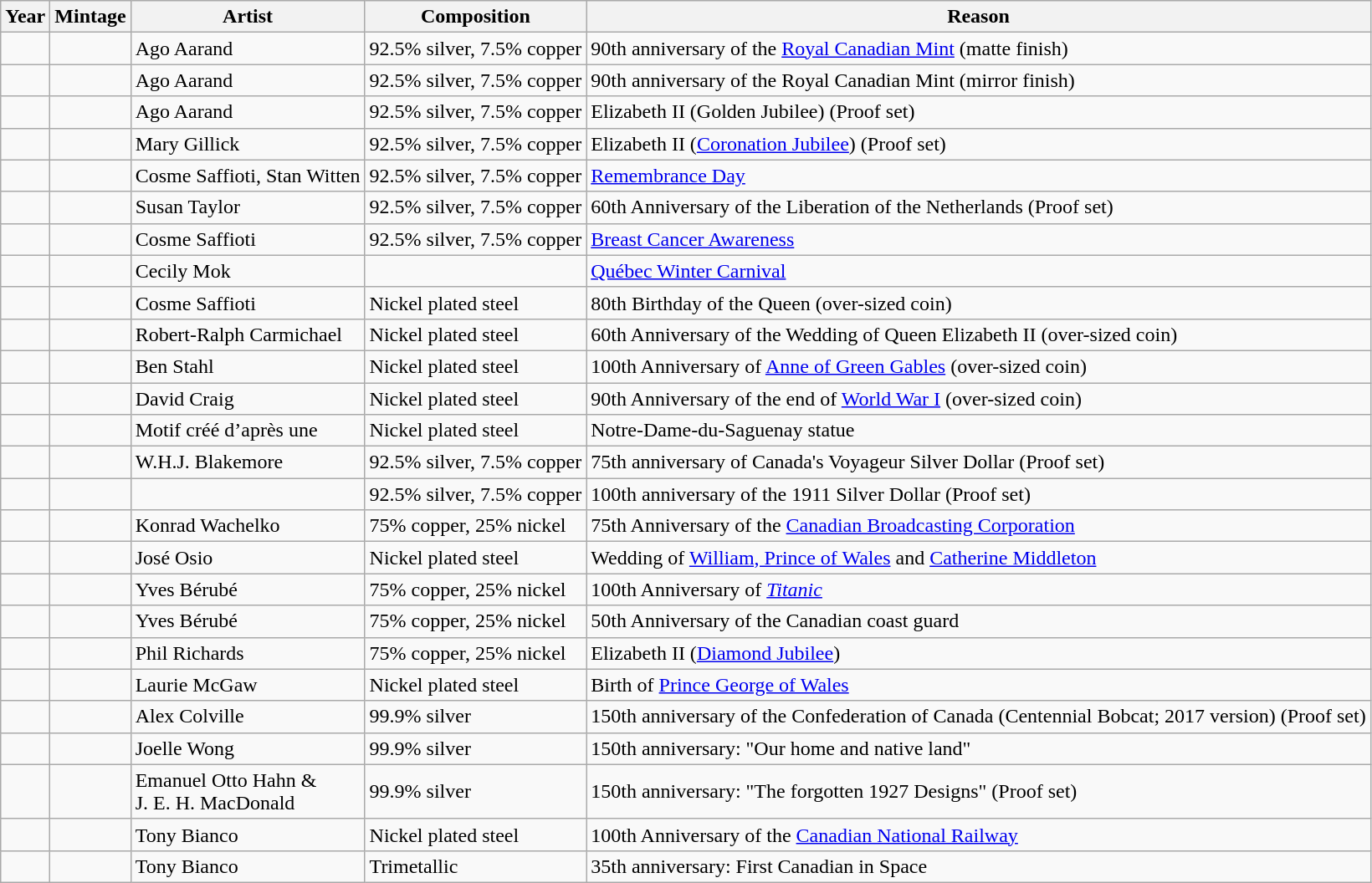<table class="wikitable sortable">
<tr>
<th>Year</th>
<th>Mintage</th>
<th>Artist</th>
<th>Composition</th>
<th class="unsortable">Reason</th>
</tr>
<tr>
<td></td>
<td></td>
<td>Ago Aarand</td>
<td>92.5% silver, 7.5% copper</td>
<td>90th anniversary of the <a href='#'>Royal Canadian Mint</a> (matte finish)</td>
</tr>
<tr>
<td></td>
<td></td>
<td>Ago Aarand</td>
<td>92.5% silver, 7.5% copper</td>
<td>90th anniversary of the Royal Canadian Mint (mirror finish)</td>
</tr>
<tr>
<td></td>
<td></td>
<td>Ago Aarand</td>
<td>92.5% silver, 7.5% copper</td>
<td>Elizabeth II (Golden Jubilee) (Proof set)</td>
</tr>
<tr>
<td></td>
<td></td>
<td>Mary Gillick</td>
<td>92.5% silver, 7.5% copper</td>
<td>Elizabeth II (<a href='#'>Coronation Jubilee</a>) (Proof set)</td>
</tr>
<tr>
<td></td>
<td></td>
<td>Cosme Saffioti, Stan Witten</td>
<td>92.5% silver, 7.5% copper</td>
<td><a href='#'>Remembrance Day</a></td>
</tr>
<tr>
<td></td>
<td></td>
<td>Susan Taylor</td>
<td>92.5% silver, 7.5% copper</td>
<td>60th Anniversary of the Liberation of the Netherlands (Proof set)</td>
</tr>
<tr>
<td></td>
<td></td>
<td>Cosme Saffioti</td>
<td>92.5% silver, 7.5% copper</td>
<td><a href='#'>Breast Cancer Awareness</a></td>
</tr>
<tr>
<td></td>
<td></td>
<td>Cecily Mok</td>
<td></td>
<td><a href='#'>Québec Winter Carnival</a></td>
</tr>
<tr>
<td></td>
<td></td>
<td>Cosme Saffioti</td>
<td>Nickel plated steel</td>
<td>80th Birthday of the Queen (over-sized coin)</td>
</tr>
<tr>
<td></td>
<td></td>
<td>Robert-Ralph Carmichael</td>
<td>Nickel plated steel</td>
<td>60th Anniversary of the Wedding of Queen Elizabeth II (over-sized coin)</td>
</tr>
<tr>
<td></td>
<td></td>
<td>Ben Stahl</td>
<td>Nickel plated steel</td>
<td>100th Anniversary of <a href='#'>Anne of Green Gables</a> (over-sized coin)</td>
</tr>
<tr>
<td></td>
<td></td>
<td>David Craig</td>
<td>Nickel plated steel</td>
<td>90th Anniversary of the end of <a href='#'>World War I</a> (over-sized coin)</td>
</tr>
<tr>
<td></td>
<td></td>
<td>Motif créé d’après une</td>
<td>Nickel plated steel</td>
<td>Notre-Dame-du-Saguenay statue</td>
</tr>
<tr>
<td></td>
<td></td>
<td>W.H.J. Blakemore</td>
<td>92.5% silver, 7.5% copper</td>
<td>75th anniversary of Canada's Voyageur Silver Dollar (Proof set)</td>
</tr>
<tr>
<td></td>
<td></td>
<td></td>
<td>92.5% silver, 7.5% copper</td>
<td>100th anniversary of the 1911 Silver Dollar (Proof set)</td>
</tr>
<tr>
<td></td>
<td></td>
<td>Konrad Wachelko</td>
<td>75% copper, 25% nickel</td>
<td>75th Anniversary of the <a href='#'>Canadian Broadcasting Corporation</a></td>
</tr>
<tr>
<td></td>
<td></td>
<td>José Osio</td>
<td>Nickel plated steel</td>
<td>Wedding of <a href='#'>William, Prince of Wales</a> and <a href='#'>Catherine Middleton</a></td>
</tr>
<tr>
<td></td>
<td></td>
<td>Yves Bérubé</td>
<td>75% copper, 25% nickel</td>
<td>100th Anniversary of <em><a href='#'>Titanic</a></em></td>
</tr>
<tr>
<td></td>
<td></td>
<td>Yves Bérubé</td>
<td>75% copper, 25% nickel</td>
<td>50th Anniversary of the Canadian coast guard</td>
</tr>
<tr>
<td></td>
<td></td>
<td>Phil Richards</td>
<td>75% copper, 25% nickel</td>
<td>Elizabeth II (<a href='#'>Diamond Jubilee</a>)</td>
</tr>
<tr>
<td></td>
<td></td>
<td>Laurie McGaw</td>
<td>Nickel plated steel</td>
<td>Birth of <a href='#'>Prince George of Wales</a></td>
</tr>
<tr>
<td></td>
<td></td>
<td>Alex Colville</td>
<td>99.9% silver</td>
<td>150th anniversary of the Confederation of Canada (Centennial Bobcat; 2017 version) (Proof set)</td>
</tr>
<tr>
<td></td>
<td></td>
<td>Joelle Wong</td>
<td>99.9% silver</td>
<td>150th anniversary: "Our home and native land"</td>
</tr>
<tr>
<td></td>
<td></td>
<td>Emanuel Otto Hahn &<br> J. E. H. MacDonald</td>
<td>99.9% silver</td>
<td>150th anniversary: "The forgotten 1927 Designs" (Proof set)</td>
</tr>
<tr>
<td></td>
<td></td>
<td>Tony Bianco</td>
<td>Nickel plated steel</td>
<td>100th Anniversary of the <a href='#'>Canadian National Railway</a></td>
</tr>
<tr>
<td></td>
<td></td>
<td>Tony Bianco</td>
<td>Trimetallic</td>
<td>35th anniversary: First Canadian in Space</td>
</tr>
</table>
